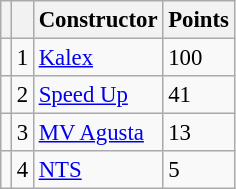<table class="wikitable" style="font-size: 95%;">
<tr>
<th></th>
<th></th>
<th>Constructor</th>
<th>Points</th>
</tr>
<tr>
<td></td>
<td align=center>1</td>
<td> <a href='#'>Kalex</a></td>
<td align=left>100</td>
</tr>
<tr>
<td></td>
<td align=center>2</td>
<td> <a href='#'>Speed Up</a></td>
<td align=left>41</td>
</tr>
<tr>
<td></td>
<td align=center>3</td>
<td> <a href='#'>MV Agusta</a></td>
<td align=left>13</td>
</tr>
<tr>
<td></td>
<td align=center>4</td>
<td> <a href='#'>NTS</a></td>
<td align=left>5</td>
</tr>
</table>
